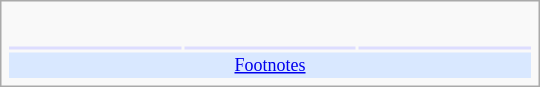<table class="infobox" style="width: 25em; text-align: left; font-size: 90%; vertical-align: middle;">
<tr>
<td colspan="3" style="text-align:center;"></td>
</tr>
<tr>
<td style="text-align:center;" colspan="3"><br></td>
</tr>
<tr style="background:#ddf;">
<td></td>
<td></td>
<td></td>
</tr>
<tr style="background:#d9e8ff;">
<td colspan="3" style="font-size: smaller; text-align:center;"><a href='#'>Footnotes</a></td>
</tr>
</table>
